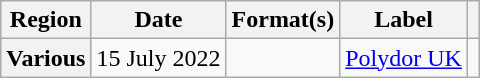<table class="wikitable plainrowheaders">
<tr>
<th scope="col">Region</th>
<th scope="col">Date</th>
<th scope="col">Format(s)</th>
<th scope="col">Label</th>
<th scope="col"></th>
</tr>
<tr>
<th scope="row">Various</th>
<td>15 July 2022</td>
<td></td>
<td><a href='#'>Polydor UK</a></td>
<td style="text-align:center;"></td>
</tr>
</table>
